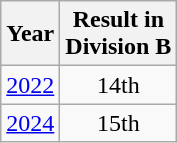<table class="wikitable" style="text-align:center">
<tr>
<th>Year</th>
<th>Result in<br>Division B</th>
</tr>
<tr>
<td><a href='#'>2022</a></td>
<td>14th</td>
</tr>
<tr>
<td><a href='#'>2024</a></td>
<td>15th</td>
</tr>
</table>
